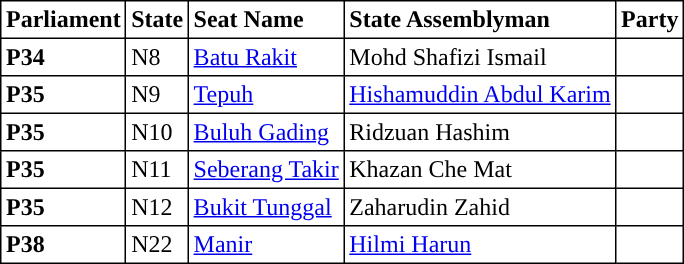<table class="toccolours sortable" border="1" cellpadding="3" style="border-collapse:collapse; text-align: left;">
<tr>
<th align="center">Parliament</th>
<th>State</th>
<th>Seat Name</th>
<th>State Assemblyman</th>
<th>Party</th>
</tr>
<tr>
<th align="left">P34</th>
<td>N8</td>
<td><a href='#'>Batu Rakit</a></td>
<td>Mohd Shafizi Ismail</td>
<td></td>
</tr>
<tr>
<th align="left">P35</th>
<td>N9</td>
<td><a href='#'>Tepuh</a></td>
<td><a href='#'>Hishamuddin Abdul Karim</a></td>
<td></td>
</tr>
<tr>
<th align="left">P35</th>
<td>N10</td>
<td><a href='#'>Buluh Gading</a></td>
<td>Ridzuan Hashim</td>
<td></td>
</tr>
<tr>
<th align="left">P35</th>
<td>N11</td>
<td><a href='#'>Seberang Takir</a></td>
<td>Khazan Che Mat</td>
<td></td>
</tr>
<tr>
<th align="left">P35</th>
<td>N12</td>
<td><a href='#'>Bukit Tunggal</a></td>
<td>Zaharudin Zahid</td>
<td></td>
</tr>
<tr>
<th align="left">P38</th>
<td>N22</td>
<td><a href='#'>Manir</a></td>
<td><a href='#'>Hilmi Harun</a></td>
<td></td>
</tr>
</table>
